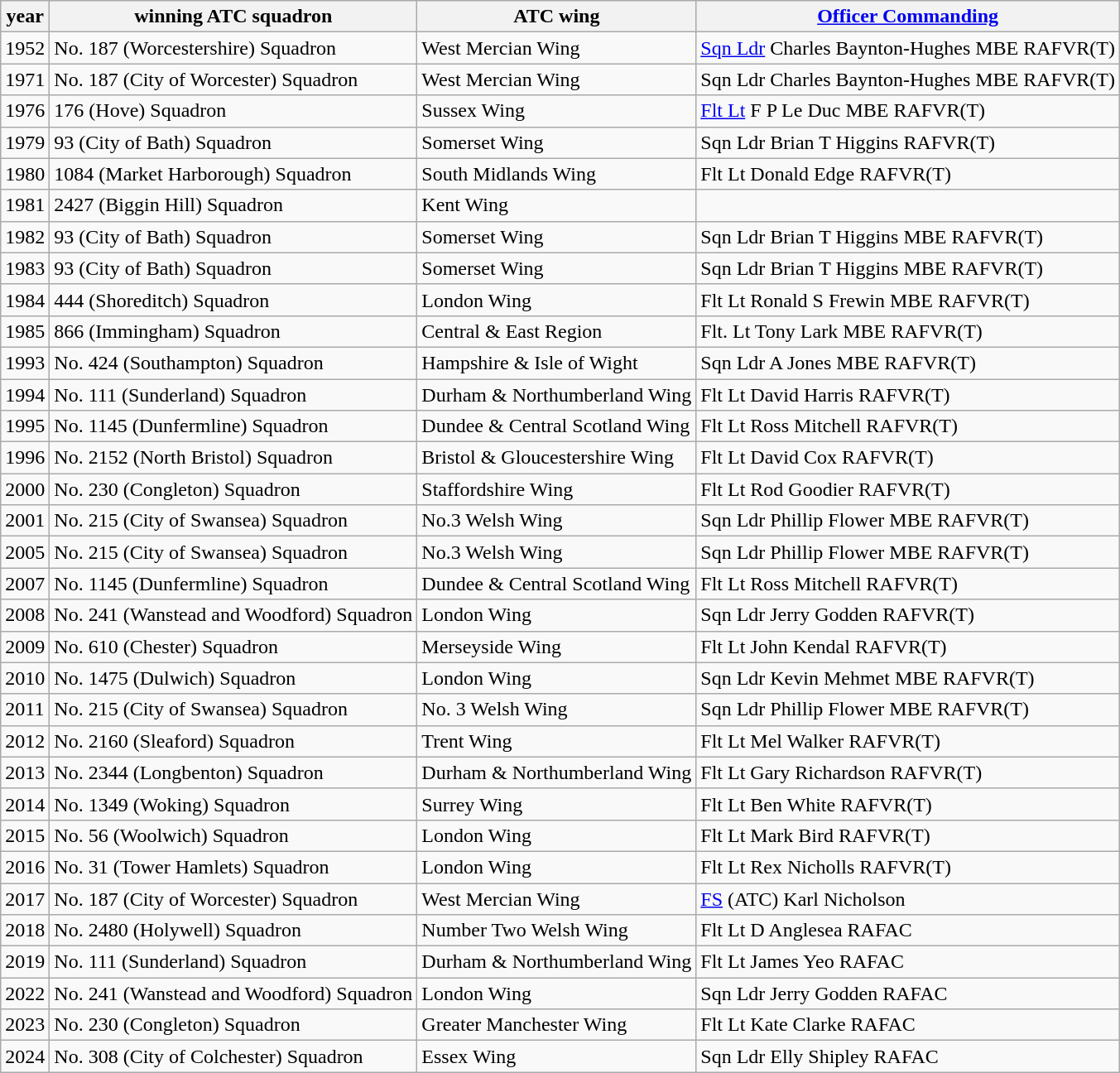<table class="wikitable sortable">
<tr>
<th>year</th>
<th>winning ATC squadron</th>
<th>ATC wing</th>
<th><a href='#'>Officer Commanding</a></th>
</tr>
<tr>
<td>1952</td>
<td>No. 187 (Worcestershire) Squadron</td>
<td>West Mercian Wing</td>
<td><a href='#'>Sqn Ldr</a> Charles Baynton-Hughes MBE RAFVR(T)</td>
</tr>
<tr>
<td>1971</td>
<td>No. 187 (City of Worcester) Squadron</td>
<td>West Mercian Wing</td>
<td>Sqn Ldr Charles Baynton-Hughes MBE RAFVR(T)</td>
</tr>
<tr>
<td>1976</td>
<td>176 (Hove) Squadron</td>
<td>Sussex Wing</td>
<td><a href='#'>Flt Lt</a> F P Le Duc MBE RAFVR(T)</td>
</tr>
<tr>
<td>1979</td>
<td>93 (City of Bath) Squadron</td>
<td>Somerset Wing</td>
<td>Sqn Ldr Brian T Higgins RAFVR(T)</td>
</tr>
<tr>
<td>1980</td>
<td>1084 (Market Harborough) Squadron</td>
<td>South Midlands Wing</td>
<td>Flt Lt Donald Edge RAFVR(T)</td>
</tr>
<tr>
<td>1981</td>
<td>2427 (Biggin Hill) Squadron</td>
<td>Kent Wing</td>
<td></td>
</tr>
<tr>
<td>1982</td>
<td>93 (City of Bath) Squadron</td>
<td>Somerset Wing</td>
<td>Sqn Ldr Brian T Higgins MBE RAFVR(T)</td>
</tr>
<tr>
<td>1983</td>
<td>93 (City of Bath) Squadron</td>
<td>Somerset Wing</td>
<td>Sqn Ldr Brian T Higgins MBE RAFVR(T)</td>
</tr>
<tr>
<td>1984</td>
<td>444 (Shoreditch) Squadron</td>
<td>London Wing</td>
<td>Flt Lt Ronald S Frewin MBE RAFVR(T)</td>
</tr>
<tr>
<td>1985</td>
<td>866 (Immingham) Squadron</td>
<td>Central & East Region</td>
<td>Flt. Lt Tony Lark MBE RAFVR(T)</td>
</tr>
<tr>
<td>1993</td>
<td>No. 424 (Southampton) Squadron</td>
<td>Hampshire & Isle of Wight</td>
<td>Sqn Ldr A Jones MBE RAFVR(T)</td>
</tr>
<tr>
<td>1994</td>
<td>No. 111 (Sunderland) Squadron</td>
<td>Durham & Northumberland Wing</td>
<td>Flt Lt David Harris RAFVR(T)</td>
</tr>
<tr>
<td>1995</td>
<td>No. 1145 (Dunfermline) Squadron</td>
<td>Dundee & Central Scotland Wing</td>
<td>Flt Lt Ross Mitchell RAFVR(T)</td>
</tr>
<tr>
<td>1996</td>
<td>No. 2152 (North Bristol) Squadron</td>
<td>Bristol & Gloucestershire Wing</td>
<td>Flt Lt David Cox RAFVR(T)</td>
</tr>
<tr>
<td>2000</td>
<td>No. 230 (Congleton) Squadron</td>
<td>Staffordshire Wing</td>
<td>Flt Lt Rod Goodier RAFVR(T)</td>
</tr>
<tr>
<td>2001</td>
<td>No. 215 (City of Swansea) Squadron</td>
<td>No.3 Welsh Wing</td>
<td>Sqn Ldr Phillip Flower MBE RAFVR(T)</td>
</tr>
<tr>
<td>2005</td>
<td>No. 215 (City of Swansea) Squadron</td>
<td>No.3 Welsh Wing</td>
<td>Sqn Ldr Phillip Flower MBE RAFVR(T)</td>
</tr>
<tr>
<td>2007</td>
<td>No. 1145 (Dunfermline) Squadron</td>
<td>Dundee & Central Scotland Wing</td>
<td>Flt Lt Ross Mitchell RAFVR(T)</td>
</tr>
<tr>
<td>2008</td>
<td>No. 241 (Wanstead and Woodford) Squadron</td>
<td>London Wing</td>
<td>Sqn Ldr Jerry Godden RAFVR(T)</td>
</tr>
<tr>
<td>2009</td>
<td>No. 610 (Chester) Squadron</td>
<td>Merseyside Wing</td>
<td>Flt Lt John Kendal RAFVR(T)</td>
</tr>
<tr>
<td>2010</td>
<td>No. 1475 (Dulwich) Squadron</td>
<td>London Wing</td>
<td>Sqn Ldr Kevin Mehmet MBE RAFVR(T)</td>
</tr>
<tr>
<td>2011</td>
<td>No. 215 (City of Swansea) Squadron</td>
<td>No. 3 Welsh Wing</td>
<td>Sqn Ldr Phillip Flower MBE RAFVR(T)</td>
</tr>
<tr>
<td>2012</td>
<td>No. 2160 (Sleaford) Squadron</td>
<td>Trent Wing</td>
<td>Flt Lt Mel Walker RAFVR(T)</td>
</tr>
<tr>
<td>2013</td>
<td>No. 2344 (Longbenton) Squadron</td>
<td>Durham & Northumberland Wing</td>
<td>Flt Lt Gary Richardson RAFVR(T)</td>
</tr>
<tr>
<td>2014</td>
<td>No. 1349 (Woking) Squadron</td>
<td>Surrey Wing</td>
<td>Flt Lt Ben White RAFVR(T)</td>
</tr>
<tr>
<td>2015</td>
<td>No. 56 (Woolwich) Squadron</td>
<td>London Wing</td>
<td>Flt Lt Mark Bird RAFVR(T)</td>
</tr>
<tr>
<td>2016</td>
<td>No. 31 (Tower Hamlets) Squadron</td>
<td>London Wing</td>
<td>Flt Lt Rex Nicholls RAFVR(T)</td>
</tr>
<tr>
<td>2017</td>
<td>No. 187 (City of Worcester) Squadron</td>
<td>West Mercian Wing</td>
<td><a href='#'>FS</a> (ATC) Karl Nicholson</td>
</tr>
<tr>
<td>2018</td>
<td>No. 2480 (Holywell) Squadron</td>
<td>Number Two Welsh Wing</td>
<td>Flt Lt D Anglesea RAFAC</td>
</tr>
<tr>
<td>2019</td>
<td>No. 111 (Sunderland) Squadron</td>
<td>Durham & Northumberland Wing</td>
<td>Flt Lt James Yeo RAFAC</td>
</tr>
<tr>
<td>2022</td>
<td>No. 241 (Wanstead and Woodford) Squadron</td>
<td>London Wing</td>
<td>Sqn Ldr Jerry Godden RAFAC</td>
</tr>
<tr>
<td>2023</td>
<td>No. 230 (Congleton) Squadron</td>
<td>Greater Manchester Wing</td>
<td>Flt Lt Kate Clarke RAFAC</td>
</tr>
<tr>
<td>2024</td>
<td>No. 308 (City of Colchester) Squadron</td>
<td>Essex Wing</td>
<td>Sqn Ldr Elly Shipley RAFAC</td>
</tr>
</table>
